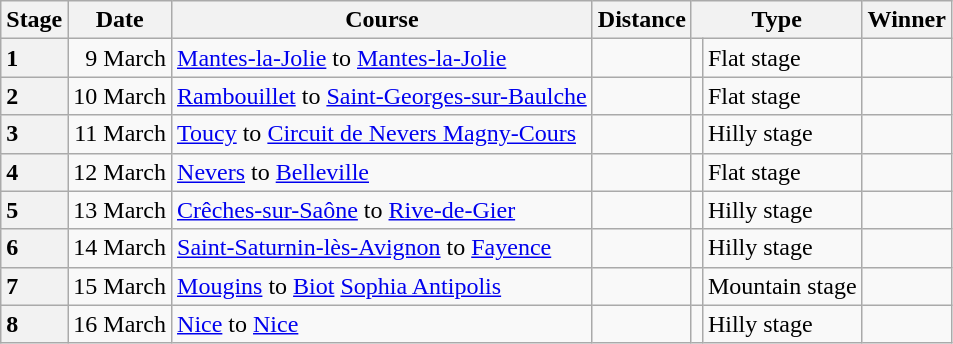<table class="wikitable">
<tr>
<th>Stage</th>
<th>Date</th>
<th>Course</th>
<th>Distance</th>
<th colspan="2">Type</th>
<th>Winner</th>
</tr>
<tr>
<th style="text-align:left">1</th>
<td align=right>9 March</td>
<td><a href='#'>Mantes-la-Jolie</a> to <a href='#'>Mantes-la-Jolie</a></td>
<td style="text-align:center;"></td>
<td></td>
<td>Flat stage</td>
<td></td>
</tr>
<tr>
<th style="text-align:left">2</th>
<td align=right>10 March</td>
<td><a href='#'>Rambouillet</a> to <a href='#'>Saint-Georges-sur-Baulche</a></td>
<td style="text-align:center;"></td>
<td></td>
<td>Flat stage</td>
<td></td>
</tr>
<tr>
<th style="text-align:left">3</th>
<td align=right>11 March</td>
<td><a href='#'>Toucy</a> to <a href='#'>Circuit de Nevers Magny-Cours</a></td>
<td style="text-align:center;"></td>
<td></td>
<td>Hilly stage</td>
<td></td>
</tr>
<tr>
<th style="text-align:left">4</th>
<td align=right>12 March</td>
<td><a href='#'>Nevers</a> to <a href='#'>Belleville</a></td>
<td style="text-align:center;"></td>
<td></td>
<td>Flat stage</td>
<td></td>
</tr>
<tr>
<th style="text-align:left">5</th>
<td align=right>13 March</td>
<td><a href='#'>Crêches-sur-Saône</a> to <a href='#'>Rive-de-Gier</a></td>
<td style="text-align:center;"></td>
<td></td>
<td>Hilly stage</td>
<td></td>
</tr>
<tr>
<th style="text-align:left">6</th>
<td align=right>14 March</td>
<td><a href='#'>Saint-Saturnin-lès-Avignon</a> to <a href='#'>Fayence</a></td>
<td style="text-align:center;"></td>
<td></td>
<td>Hilly stage</td>
<td></td>
</tr>
<tr>
<th style="text-align:left">7</th>
<td align=right>15 March</td>
<td><a href='#'>Mougins</a> to <a href='#'>Biot</a> <a href='#'>Sophia Antipolis</a></td>
<td style="text-align:center;"></td>
<td></td>
<td>Mountain stage</td>
<td></td>
</tr>
<tr>
<th style="text-align:left">8</th>
<td align=right>16 March</td>
<td><a href='#'>Nice</a> to <a href='#'>Nice</a></td>
<td style="text-align:center;"></td>
<td></td>
<td>Hilly stage</td>
<td></td>
</tr>
</table>
